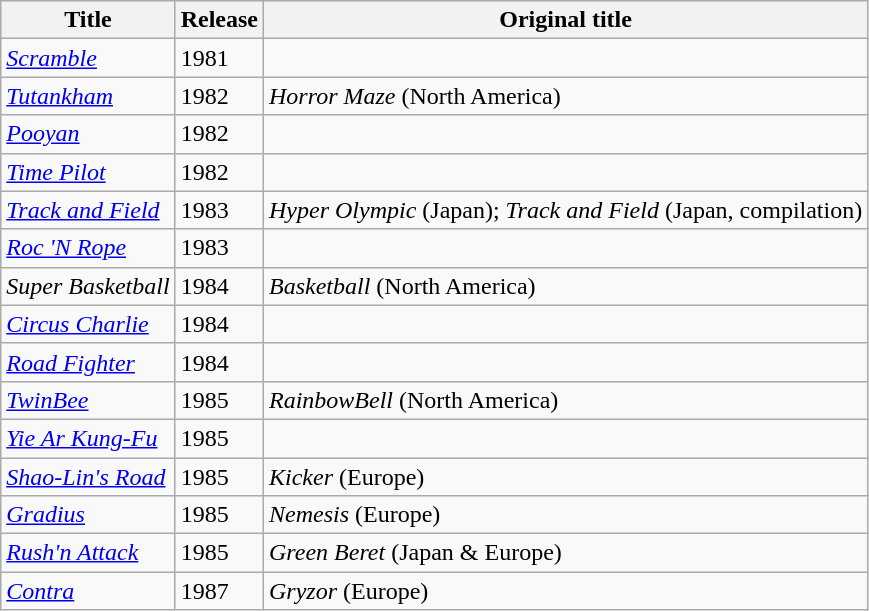<table class="wikitable sortable" border="1">
<tr>
<th scope="col">Title</th>
<th scope="col">Release</th>
<th scope="col">Original title</th>
</tr>
<tr>
<td><em><a href='#'>Scramble</a></em></td>
<td>1981</td>
<td></td>
</tr>
<tr>
<td><em><a href='#'>Tutankham</a></em></td>
<td>1982</td>
<td><em>Horror Maze</em> (North America)</td>
</tr>
<tr>
<td><em><a href='#'>Pooyan</a></em></td>
<td>1982</td>
<td></td>
</tr>
<tr>
<td><em><a href='#'>Time Pilot</a></em></td>
<td>1982</td>
<td></td>
</tr>
<tr>
<td><em><a href='#'>Track and Field</a></em></td>
<td>1983</td>
<td><em>Hyper Olympic</em> (Japan); <em>Track and Field</em> (Japan, compilation)</td>
</tr>
<tr>
<td><em><a href='#'>Roc 'N Rope</a></em></td>
<td>1983</td>
<td></td>
</tr>
<tr>
<td><em>Super Basketball</em></td>
<td>1984</td>
<td><em>Basketball</em> (North America)</td>
</tr>
<tr>
<td><em><a href='#'>Circus Charlie</a></em></td>
<td>1984</td>
<td></td>
</tr>
<tr>
<td><em><a href='#'>Road Fighter</a></em></td>
<td>1984</td>
<td></td>
</tr>
<tr>
<td><em><a href='#'>TwinBee</a></em></td>
<td>1985</td>
<td><em>RainbowBell</em> (North America)</td>
</tr>
<tr>
<td><em><a href='#'>Yie Ar Kung-Fu</a></em></td>
<td>1985</td>
<td></td>
</tr>
<tr>
<td><em><a href='#'>Shao-Lin's Road</a></em></td>
<td>1985</td>
<td><em>Kicker</em> (Europe)</td>
</tr>
<tr>
<td><em><a href='#'>Gradius</a></em></td>
<td>1985</td>
<td><em>Nemesis</em> (Europe)</td>
</tr>
<tr>
<td><em><a href='#'>Rush'n Attack</a></em></td>
<td>1985</td>
<td><em>Green Beret</em> (Japan & Europe)</td>
</tr>
<tr>
<td><em><a href='#'>Contra</a></em></td>
<td>1987</td>
<td><em>Gryzor</em> (Europe)</td>
</tr>
</table>
